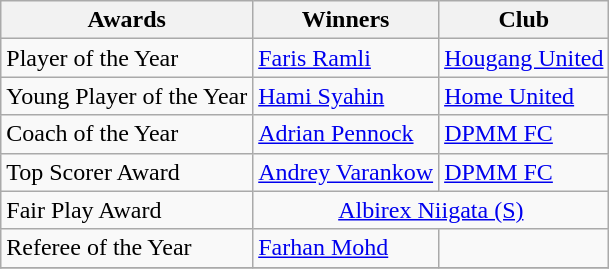<table class="wikitable">
<tr>
<th>Awards</th>
<th>Winners</th>
<th>Club</th>
</tr>
<tr>
<td>Player of the Year</td>
<td> <a href='#'>Faris Ramli</a></td>
<td><a href='#'>Hougang United</a></td>
</tr>
<tr>
<td>Young Player of the Year</td>
<td> <a href='#'>Hami Syahin</a></td>
<td><a href='#'>Home United</a></td>
</tr>
<tr>
<td>Coach of the Year</td>
<td> <a href='#'>Adrian Pennock</a></td>
<td><a href='#'>DPMM FC</a></td>
</tr>
<tr>
<td>Top Scorer Award</td>
<td> <a href='#'>Andrey Varankow</a></td>
<td><a href='#'>DPMM FC</a></td>
</tr>
<tr>
<td>Fair Play Award</td>
<td colspan=2 align=center><a href='#'>Albirex Niigata (S)</a></td>
</tr>
<tr>
<td>Referee of the Year</td>
<td>  <a href='#'>Farhan Mohd</a></td>
<td></td>
</tr>
<tr>
</tr>
</table>
